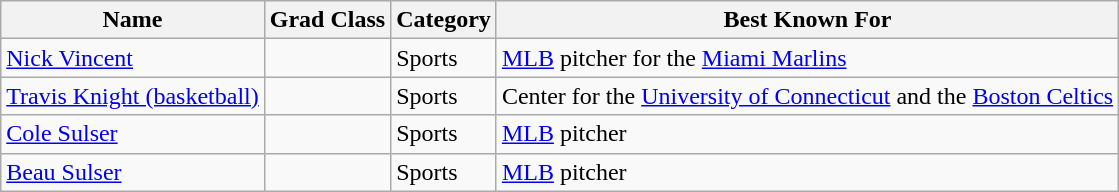<table class="wikitable sortable plainrowheaders">
<tr>
<th scope="col">Name</th>
<th scope="col">Grad Class</th>
<th scope="col">Category</th>
<th scope="col">Best Known For</th>
</tr>
<tr>
<td><a href='#'>Nick Vincent</a></td>
<td></td>
<td>Sports</td>
<td><a href='#'>MLB</a> pitcher for the <a href='#'>Miami Marlins</a></td>
</tr>
<tr>
<td><a href='#'>Travis Knight (basketball)</a></td>
<td></td>
<td>Sports</td>
<td>Center for the <a href='#'>University of Connecticut</a> and the <a href='#'>Boston Celtics</a></td>
</tr>
<tr>
<td><a href='#'>Cole Sulser</a></td>
<td></td>
<td>Sports</td>
<td><a href='#'>MLB</a> pitcher</td>
</tr>
<tr>
<td><a href='#'>Beau Sulser</a></td>
<td></td>
<td>Sports</td>
<td><a href='#'>MLB</a> pitcher</td>
</tr>
</table>
